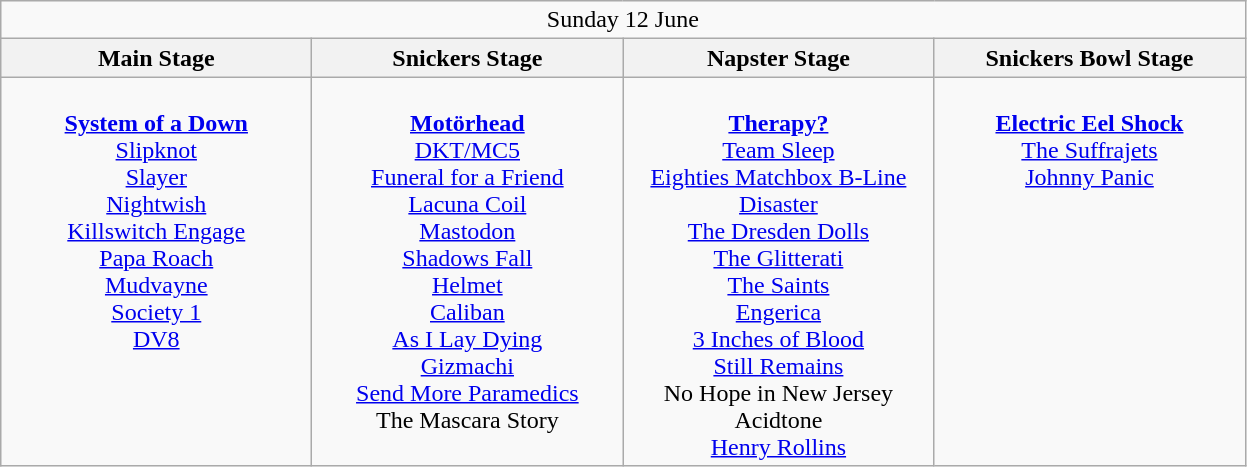<table class="wikitable">
<tr>
<td colspan="4" style="text-align:center;">Sunday 12 June</td>
</tr>
<tr>
<th>Main Stage</th>
<th>Snickers Stage</th>
<th>Napster Stage</th>
<th>Snickers Bowl Stage</th>
</tr>
<tr>
<td style="text-align:center; vertical-align:top; width:200px;"><br><strong><a href='#'>System of a Down</a></strong>
<br><a href='#'>Slipknot</a>
<br><a href='#'>Slayer</a>
<br><a href='#'>Nightwish</a>
<br><a href='#'>Killswitch Engage</a>
<br><a href='#'>Papa Roach</a>
<br><a href='#'>Mudvayne</a>
<br><a href='#'>Society 1</a>
<br><a href='#'>DV8</a></td>
<td style="text-align:center; vertical-align:top; width:200px;"><br><strong><a href='#'>Motörhead</a></strong>
<br><a href='#'>DKT/MC5</a>
<br><a href='#'>Funeral for a Friend</a>
<br><a href='#'>Lacuna Coil</a>
<br><a href='#'>Mastodon</a>
<br><a href='#'>Shadows Fall</a>
<br><a href='#'>Helmet</a>
<br><a href='#'>Caliban</a>
<br><a href='#'>As I Lay Dying</a>
<br><a href='#'>Gizmachi</a>
<br><a href='#'>Send More Paramedics</a>
<br>The Mascara Story</td>
<td style="text-align:center; vertical-align:top; width:200px;"><br><strong><a href='#'>Therapy?</a></strong>
<br><a href='#'>Team Sleep</a>
<br><a href='#'>Eighties Matchbox B-Line Disaster</a>
<br><a href='#'>The Dresden Dolls</a>
<br><a href='#'>The Glitterati</a>
<br><a href='#'>The Saints</a>
<br><a href='#'>Engerica</a>
<br><a href='#'>3 Inches of Blood</a>
<br><a href='#'>Still Remains</a>
<br>No Hope in New Jersey
<br>Acidtone
<br><a href='#'>Henry Rollins</a></td>
<td style="text-align:center; vertical-align:top; width:200px;"><br><strong><a href='#'>Electric Eel Shock</a></strong>
<br><a href='#'>The Suffrajets</a>
<br><a href='#'>Johnny Panic</a></td>
</tr>
</table>
